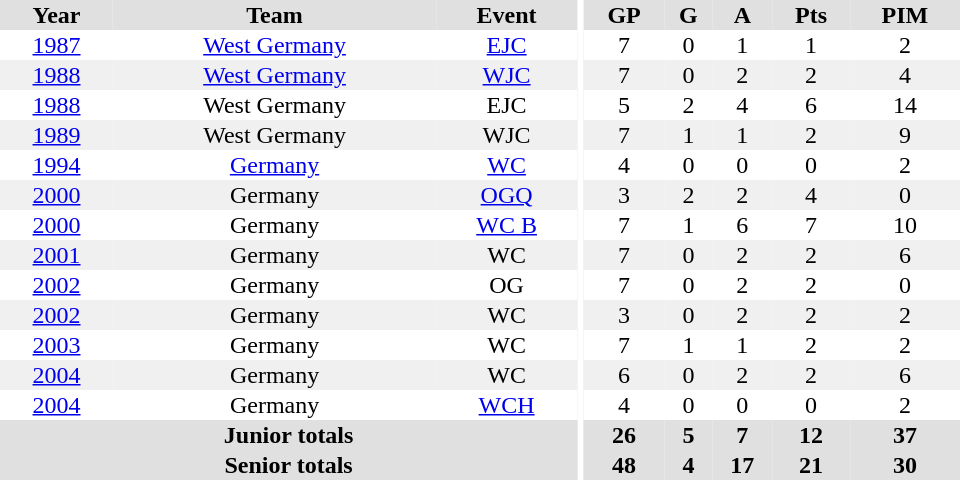<table border="0" cellpadding="1" cellspacing="0" ID="Table3" style="text-align:center; width:40em">
<tr ALIGN="center" bgcolor="#e0e0e0">
<th>Year</th>
<th>Team</th>
<th>Event</th>
<th rowspan="99" bgcolor="#ffffff"></th>
<th>GP</th>
<th>G</th>
<th>A</th>
<th>Pts</th>
<th>PIM</th>
</tr>
<tr>
<td><a href='#'>1987</a></td>
<td><a href='#'>West Germany</a></td>
<td><a href='#'>EJC</a></td>
<td>7</td>
<td>0</td>
<td>1</td>
<td>1</td>
<td>2</td>
</tr>
<tr bgcolor="#f0f0f0">
<td><a href='#'>1988</a></td>
<td><a href='#'>West Germany</a></td>
<td><a href='#'>WJC</a></td>
<td>7</td>
<td>0</td>
<td>2</td>
<td>2</td>
<td>4</td>
</tr>
<tr>
<td><a href='#'>1988</a></td>
<td>West Germany</td>
<td>EJC</td>
<td>5</td>
<td>2</td>
<td>4</td>
<td>6</td>
<td>14</td>
</tr>
<tr bgcolor="#f0f0f0">
<td><a href='#'>1989</a></td>
<td>West Germany</td>
<td>WJC</td>
<td>7</td>
<td>1</td>
<td>1</td>
<td>2</td>
<td>9</td>
</tr>
<tr>
<td><a href='#'>1994</a></td>
<td><a href='#'>Germany</a></td>
<td><a href='#'>WC</a></td>
<td>4</td>
<td>0</td>
<td>0</td>
<td>0</td>
<td>2</td>
</tr>
<tr bgcolor="#f0f0f0">
<td><a href='#'>2000</a></td>
<td>Germany</td>
<td><a href='#'>OGQ</a></td>
<td>3</td>
<td>2</td>
<td>2</td>
<td>4</td>
<td>0</td>
</tr>
<tr>
<td><a href='#'>2000</a></td>
<td>Germany</td>
<td><a href='#'>WC B</a></td>
<td>7</td>
<td>1</td>
<td>6</td>
<td>7</td>
<td>10</td>
</tr>
<tr bgcolor="#f0f0f0">
<td><a href='#'>2001</a></td>
<td>Germany</td>
<td>WC</td>
<td>7</td>
<td>0</td>
<td>2</td>
<td>2</td>
<td>6</td>
</tr>
<tr>
<td><a href='#'>2002</a></td>
<td>Germany</td>
<td>OG</td>
<td>7</td>
<td>0</td>
<td>2</td>
<td>2</td>
<td>0</td>
</tr>
<tr bgcolor="#f0f0f0">
<td><a href='#'>2002</a></td>
<td>Germany</td>
<td>WC</td>
<td>3</td>
<td>0</td>
<td>2</td>
<td>2</td>
<td>2</td>
</tr>
<tr>
<td><a href='#'>2003</a></td>
<td>Germany</td>
<td>WC</td>
<td>7</td>
<td>1</td>
<td>1</td>
<td>2</td>
<td>2</td>
</tr>
<tr bgcolor="#f0f0f0">
<td><a href='#'>2004</a></td>
<td>Germany</td>
<td>WC</td>
<td>6</td>
<td>0</td>
<td>2</td>
<td>2</td>
<td>6</td>
</tr>
<tr>
<td><a href='#'>2004</a></td>
<td>Germany</td>
<td><a href='#'>WCH</a></td>
<td>4</td>
<td>0</td>
<td>0</td>
<td>0</td>
<td>2</td>
</tr>
<tr bgcolor="#e0e0e0">
<th colspan="3">Junior totals</th>
<th>26</th>
<th>5</th>
<th>7</th>
<th>12</th>
<th>37</th>
</tr>
<tr bgcolor="#e0e0e0">
<th colspan="3">Senior totals</th>
<th>48</th>
<th>4</th>
<th>17</th>
<th>21</th>
<th>30</th>
</tr>
</table>
